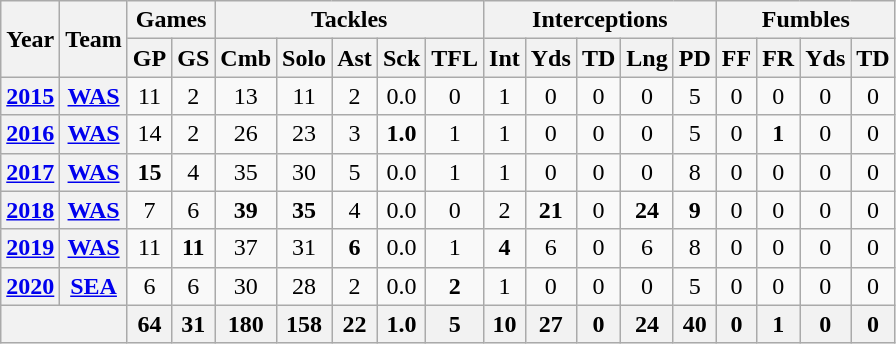<table class="wikitable" style="text-align:center">
<tr>
<th rowspan="2">Year</th>
<th rowspan="2">Team</th>
<th colspan="2">Games</th>
<th colspan="5">Tackles</th>
<th colspan="5">Interceptions</th>
<th colspan="4">Fumbles</th>
</tr>
<tr>
<th>GP</th>
<th>GS</th>
<th>Cmb</th>
<th>Solo</th>
<th>Ast</th>
<th>Sck</th>
<th>TFL</th>
<th>Int</th>
<th>Yds</th>
<th>TD</th>
<th>Lng</th>
<th>PD</th>
<th>FF</th>
<th>FR</th>
<th>Yds</th>
<th>TD</th>
</tr>
<tr>
<th><a href='#'>2015</a></th>
<th><a href='#'>WAS</a></th>
<td>11</td>
<td>2</td>
<td>13</td>
<td>11</td>
<td>2</td>
<td>0.0</td>
<td>0</td>
<td>1</td>
<td>0</td>
<td>0</td>
<td>0</td>
<td>5</td>
<td>0</td>
<td>0</td>
<td>0</td>
<td>0</td>
</tr>
<tr>
<th><a href='#'>2016</a></th>
<th><a href='#'>WAS</a></th>
<td>14</td>
<td>2</td>
<td>26</td>
<td>23</td>
<td>3</td>
<td><strong>1.0</strong></td>
<td>1</td>
<td>1</td>
<td>0</td>
<td>0</td>
<td>0</td>
<td>5</td>
<td>0</td>
<td><strong>1</strong></td>
<td>0</td>
<td>0</td>
</tr>
<tr>
<th><a href='#'>2017</a></th>
<th><a href='#'>WAS</a></th>
<td><strong>15</strong></td>
<td>4</td>
<td>35</td>
<td>30</td>
<td>5</td>
<td>0.0</td>
<td>1</td>
<td>1</td>
<td>0</td>
<td>0</td>
<td>0</td>
<td>8</td>
<td>0</td>
<td>0</td>
<td>0</td>
<td>0</td>
</tr>
<tr>
<th><a href='#'>2018</a></th>
<th><a href='#'>WAS</a></th>
<td>7</td>
<td>6</td>
<td><strong>39</strong></td>
<td><strong>35</strong></td>
<td>4</td>
<td>0.0</td>
<td>0</td>
<td>2</td>
<td><strong>21</strong></td>
<td>0</td>
<td><strong>24</strong></td>
<td><strong>9</strong></td>
<td>0</td>
<td>0</td>
<td>0</td>
<td>0</td>
</tr>
<tr>
<th><a href='#'>2019</a></th>
<th><a href='#'>WAS</a></th>
<td>11</td>
<td><strong>11</strong></td>
<td>37</td>
<td>31</td>
<td><strong>6</strong></td>
<td>0.0</td>
<td>1</td>
<td><strong>4</strong></td>
<td>6</td>
<td>0</td>
<td>6</td>
<td>8</td>
<td>0</td>
<td>0</td>
<td>0</td>
<td>0</td>
</tr>
<tr>
<th><a href='#'>2020</a></th>
<th><a href='#'>SEA</a></th>
<td>6</td>
<td>6</td>
<td>30</td>
<td>28</td>
<td>2</td>
<td>0.0</td>
<td><strong>2</strong></td>
<td>1</td>
<td>0</td>
<td>0</td>
<td>0</td>
<td>5</td>
<td>0</td>
<td>0</td>
<td>0</td>
<td>0</td>
</tr>
<tr>
<th colspan="2"></th>
<th>64</th>
<th>31</th>
<th>180</th>
<th>158</th>
<th>22</th>
<th>1.0</th>
<th>5</th>
<th>10</th>
<th>27</th>
<th>0</th>
<th>24</th>
<th>40</th>
<th>0</th>
<th>1</th>
<th>0</th>
<th>0</th>
</tr>
</table>
